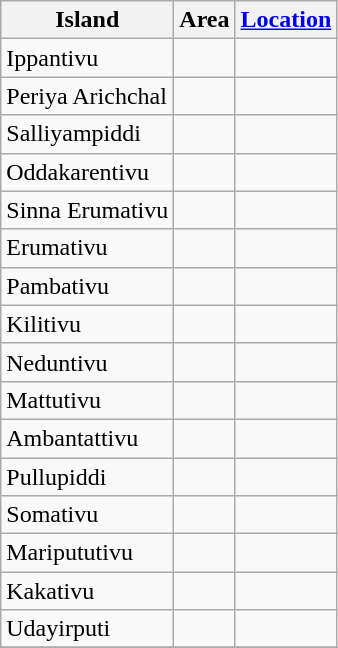<table class="wikitable sortable" align=center>
<tr>
<th>Island</th>
<th>Area</th>
<th><a href='#'>Location</a></th>
</tr>
<tr>
<td>Ippantivu</td>
<td> </td>
<td></td>
</tr>
<tr>
<td>Periya Arichchal</td>
<td> </td>
<td></td>
</tr>
<tr>
<td>Salliyampiddi</td>
<td> </td>
<td></td>
</tr>
<tr>
<td>Oddakarentivu</td>
<td> </td>
<td></td>
</tr>
<tr>
<td>Sinna Erumativu</td>
<td> </td>
<td></td>
</tr>
<tr>
<td>Erumativu</td>
<td> </td>
<td></td>
</tr>
<tr>
<td>Pambativu</td>
<td> </td>
<td></td>
</tr>
<tr>
<td>Kilitivu</td>
<td> </td>
<td></td>
</tr>
<tr>
<td>Neduntivu</td>
<td> </td>
<td></td>
</tr>
<tr>
<td>Mattutivu</td>
<td> </td>
<td></td>
</tr>
<tr>
<td>Ambantattivu</td>
<td> </td>
<td></td>
</tr>
<tr>
<td>Pullupiddi</td>
<td> </td>
<td></td>
</tr>
<tr>
<td>Somativu</td>
<td> </td>
<td></td>
</tr>
<tr>
<td>Maripututivu</td>
<td> </td>
<td></td>
</tr>
<tr>
<td>Kakativu</td>
<td> </td>
<td></td>
</tr>
<tr>
<td>Udayirputi</td>
<td> </td>
<td></td>
</tr>
<tr>
</tr>
</table>
